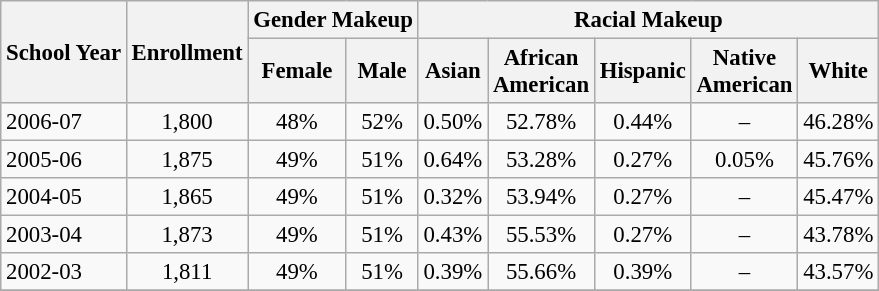<table class="wikitable" style="font-size: 95%;">
<tr>
<th rowspan="2">School Year</th>
<th rowspan="2">Enrollment</th>
<th colspan="2">Gender Makeup</th>
<th colspan="5">Racial Makeup</th>
</tr>
<tr>
<th>Female</th>
<th>Male</th>
<th>Asian</th>
<th>African <br>American</th>
<th>Hispanic</th>
<th>Native <br>American</th>
<th>White</th>
</tr>
<tr>
<td align="left">2006-07</td>
<td align="center">1,800</td>
<td align="center">48%</td>
<td align="center">52%</td>
<td align="center">0.50%</td>
<td align="center">52.78%</td>
<td align="center">0.44%</td>
<td align="center">–</td>
<td align="center">46.28%</td>
</tr>
<tr>
<td align="left">2005-06</td>
<td align="center">1,875</td>
<td align="center">49%</td>
<td align="center">51%</td>
<td align="center">0.64%</td>
<td align="center">53.28%</td>
<td align="center">0.27%</td>
<td align="center">0.05%</td>
<td align="center">45.76%</td>
</tr>
<tr>
<td align="left">2004-05</td>
<td align="center">1,865</td>
<td align="center">49%</td>
<td align="center">51%</td>
<td align="center">0.32%</td>
<td align="center">53.94%</td>
<td align="center">0.27%</td>
<td align="center">–</td>
<td align="center">45.47%</td>
</tr>
<tr>
<td align="left">2003-04</td>
<td align="center">1,873</td>
<td align="center">49%</td>
<td align="center">51%</td>
<td align="center">0.43%</td>
<td align="center">55.53%</td>
<td align="center">0.27%</td>
<td align="center">–</td>
<td align="center">43.78%</td>
</tr>
<tr>
<td align="left">2002-03</td>
<td align="center">1,811</td>
<td align="center">49%</td>
<td align="center">51%</td>
<td align="center">0.39%</td>
<td align="center">55.66%</td>
<td align="center">0.39%</td>
<td align="center">–</td>
<td align="center">43.57%</td>
</tr>
<tr>
</tr>
</table>
